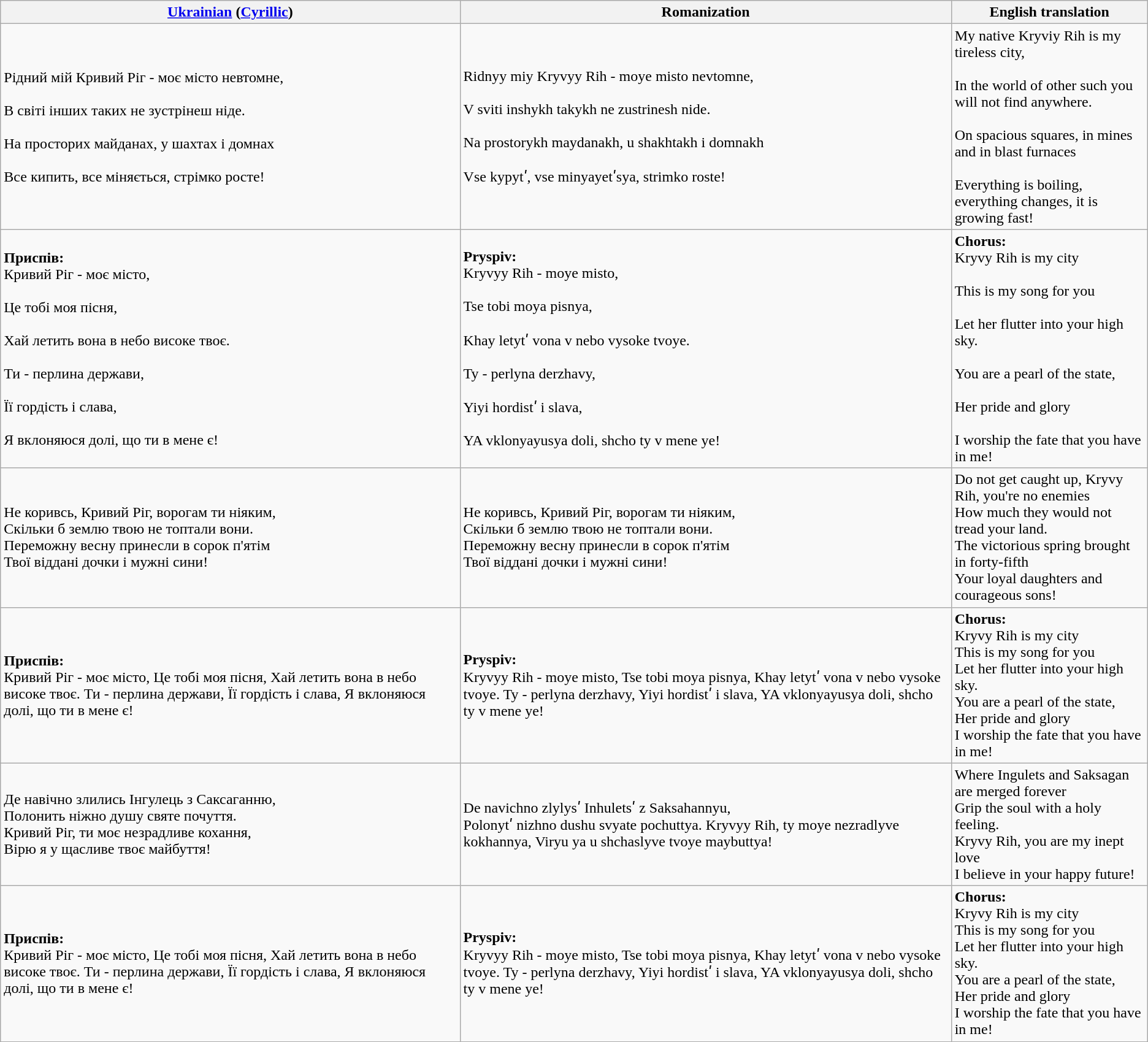<table class="wikitable">
<tr>
<th><a href='#'>Ukrainian</a> (<a href='#'>Cyrillic</a>)</th>
<th>Romanization</th>
<th>English translation</th>
</tr>
<tr>
<td>Рідний мій Кривий Ріг - моє місто невтомне,<br><br>В світі інших таких не зустрінеш ніде. <br><br>На просторих майданах, у шахтах і домнах <br><br>Все кипить, все міняється, стрімко росте!<br></td>
<td>Ridnyy miy Kryvyy Rih - moye misto nevtomne, <br><br>V sviti inshykh takykh ne zustrinesh nide. <br><br>Na prostorykh maydanakh, u shakhtakh i domnakh <br><br>Vse kypytʹ, vse minyayetʹsya, strimko roste!<br></td>
<td>My native Kryviy Rih is my tireless city,<br><br>In the world of other such you will not find anywhere.<br><br>On spacious squares, in mines and in blast furnaces<br><br>Everything is boiling, everything changes, it is growing fast!<br></td>
</tr>
<tr>
<td><strong>Приспів:</strong><br>Кривий Ріг - моє місто, <br><br>Це тобі моя пісня, <br><br>Хай летить вона в небо високе твоє. <br><br>Ти - перлина держави, <br><br>Її гордість і слава, <br><br>Я вклоняюся долі, що ти в мене є!<br></td>
<td><strong>Pryspiv:</strong><br>Kryvyy Rih - moye misto, <br><br>Tse tobi moya pisnya,<br><br>Khay letytʹ vona v nebo vysoke tvoye.<br><br>Ty - perlyna derzhavy, <br><br>Yiyi hordistʹ i slava, <br><br>YA vklonyayusya doli, shcho ty v mene ye!<br></td>
<td><strong>Chorus:</strong><br>Kryvy Rih is my city<br><br>This is my song for you<br><br>Let her flutter into your high sky.<br><br>You are a pearl of the state,<br><br>Her pride and glory<br><br>I worship the fate that you have in me!<br></td>
</tr>
<tr>
<td>Не коривсь, Кривий Ріг, ворогам ти ніяким,<br>Скільки б землю твою не топтали вони.<br>Переможну весну принесли в сорок п'ятім<br>Твої віддані дочки і мужні сини!</td>
<td>Не коривсь, Кривий Ріг, ворогам ти ніяким,<br>Скільки б землю твою не топтали вони.<br>Переможну весну принесли в сорок п'ятім<br>Твої віддані дочки і мужні сини!</td>
<td>Do not get caught up, Kryvy Rih, you're no enemies<br>How much they would not tread your land.<br>The victorious spring brought in forty-fifth<br>Your loyal daughters and courageous sons!</td>
</tr>
<tr>
<td><strong>Приспів:</strong><br>Кривий Ріг - моє місто, 
Це тобі моя пісня, 
Хай летить вона в небо високе твоє. 
Ти - перлина держави, 
Її гордість і слава, 
Я вклоняюся долі, що ти в мене є!</td>
<td><strong>Pryspiv:</strong><br>Kryvyy Rih - moye misto, 
Tse tobi moya pisnya, 
Khay letytʹ vona v nebo vysoke tvoye. 
Ty - perlyna derzhavy, 
Yiyi hordistʹ i slava, 
YA vklonyayusya doli, shcho ty v mene ye!</td>
<td><strong>Chorus:</strong><br>Kryvy Rih is my city<br>This is my song for you<br>Let her flutter into your high sky.<br>You are a pearl of the state,<br>Her pride and glory<br>I worship the fate that you have in me!</td>
</tr>
<tr>
<td>Де навічно злились Інгулець з Саксаганню,<br>Полонить ніжно душу святе почуття.<br>Кривий Ріг, ти моє незрадливе кохання,<br>Вірю я у щасливе твоє майбуття!</td>
<td>De navichno zlylysʹ Inhuletsʹ z Saksahannyu,<br>Polonytʹ nizhno dushu svyate pochuttya. 
Kryvyy Rih, ty moye nezradlyve kokhannya, 
Viryu ya u shchaslyve tvoye maybuttya!</td>
<td>Where Ingulets and Saksagan are merged forever<br>Grip the soul with a holy feeling.<br>Kryvy Rih, you are my inept love<br>I believe in your happy future!</td>
</tr>
<tr>
<td><strong>Приспів:</strong><br>Кривий Ріг - моє місто, 
Це тобі моя пісня, 
Хай летить вона в небо високе твоє. 
Ти - перлина держави, 
Її гордість і слава, 
Я вклоняюся долі, що ти в мене є!</td>
<td><strong>Pryspiv:</strong><br>Kryvyy Rih - moye misto, 
Tse tobi moya pisnya, 
Khay letytʹ vona v nebo vysoke tvoye. 
Ty - perlyna derzhavy, 
Yiyi hordistʹ i slava, 
YA vklonyayusya doli, shcho ty v mene ye!</td>
<td><strong>Chorus:</strong><br>Kryvy Rih is my city<br>This is my song for you<br>Let her flutter into your high sky.<br>You are a pearl of the state,<br>Her pride and glory<br>I worship the fate that you have in me!</td>
</tr>
</table>
